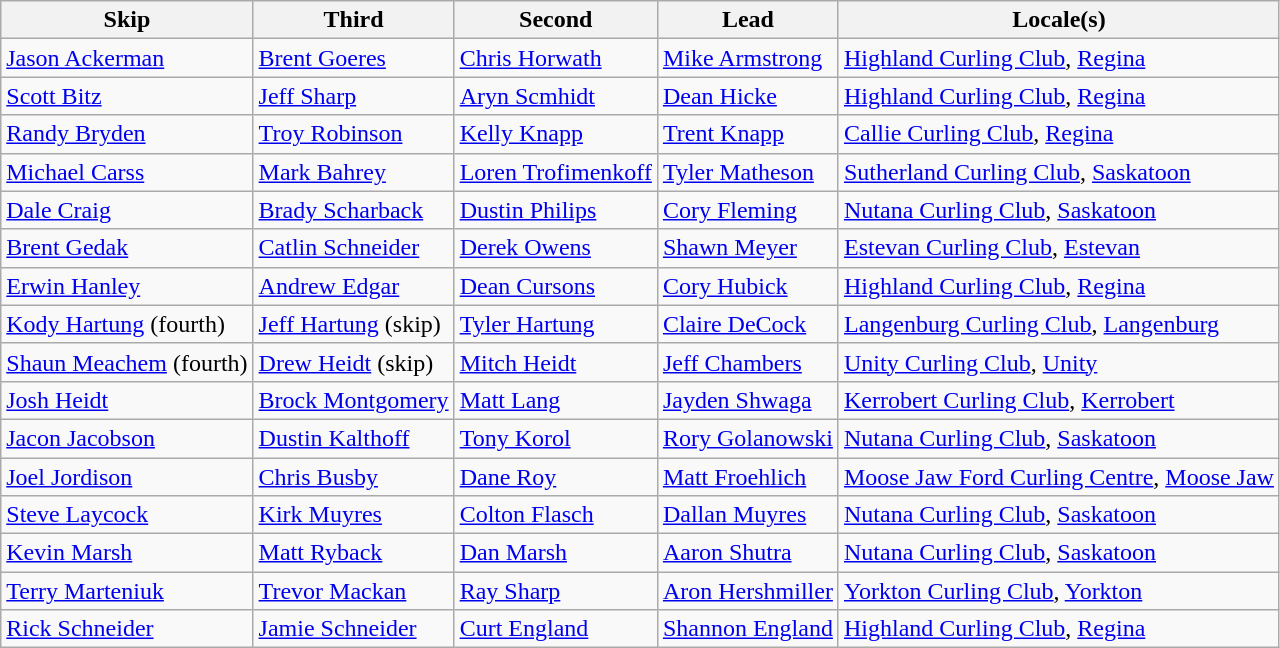<table class="wikitable">
<tr>
<th>Skip</th>
<th>Third</th>
<th>Second</th>
<th>Lead</th>
<th>Locale(s)</th>
</tr>
<tr>
<td><a href='#'>Jason Ackerman</a></td>
<td><a href='#'>Brent Goeres</a></td>
<td><a href='#'>Chris Horwath</a></td>
<td><a href='#'>Mike Armstrong</a></td>
<td><a href='#'>Highland Curling Club</a>, <a href='#'>Regina</a></td>
</tr>
<tr>
<td><a href='#'>Scott Bitz</a></td>
<td><a href='#'>Jeff Sharp</a></td>
<td><a href='#'>Aryn Scmhidt</a></td>
<td><a href='#'>Dean Hicke</a></td>
<td><a href='#'>Highland Curling Club</a>, <a href='#'>Regina</a></td>
</tr>
<tr>
<td><a href='#'>Randy Bryden</a></td>
<td><a href='#'>Troy Robinson</a></td>
<td><a href='#'>Kelly Knapp</a></td>
<td><a href='#'>Trent Knapp</a></td>
<td><a href='#'>Callie Curling Club</a>, <a href='#'>Regina</a></td>
</tr>
<tr>
<td><a href='#'>Michael Carss</a></td>
<td><a href='#'>Mark Bahrey</a></td>
<td><a href='#'>Loren Trofimenkoff</a></td>
<td><a href='#'>Tyler Matheson</a></td>
<td><a href='#'>Sutherland Curling Club</a>, <a href='#'>Saskatoon</a></td>
</tr>
<tr>
<td><a href='#'>Dale Craig</a></td>
<td><a href='#'>Brady Scharback</a></td>
<td><a href='#'>Dustin Philips</a></td>
<td><a href='#'>Cory Fleming</a></td>
<td><a href='#'>Nutana Curling Club</a>, <a href='#'>Saskatoon</a></td>
</tr>
<tr>
<td><a href='#'>Brent Gedak</a></td>
<td><a href='#'>Catlin Schneider</a></td>
<td><a href='#'>Derek Owens</a></td>
<td><a href='#'>Shawn Meyer</a></td>
<td><a href='#'>Estevan Curling Club</a>, <a href='#'>Estevan</a></td>
</tr>
<tr>
<td><a href='#'>Erwin Hanley</a></td>
<td><a href='#'>Andrew Edgar</a></td>
<td><a href='#'>Dean Cursons</a></td>
<td><a href='#'>Cory Hubick</a></td>
<td><a href='#'>Highland Curling Club</a>, <a href='#'>Regina</a></td>
</tr>
<tr>
<td><a href='#'>Kody Hartung</a> (fourth)</td>
<td><a href='#'>Jeff Hartung</a> (skip)</td>
<td><a href='#'>Tyler Hartung</a></td>
<td><a href='#'>Claire DeCock</a></td>
<td><a href='#'>Langenburg Curling Club</a>, <a href='#'>Langenburg</a></td>
</tr>
<tr>
<td><a href='#'>Shaun Meachem</a> (fourth)</td>
<td><a href='#'>Drew Heidt</a> (skip)</td>
<td><a href='#'>Mitch Heidt</a></td>
<td><a href='#'>Jeff Chambers</a></td>
<td><a href='#'>Unity Curling Club</a>, <a href='#'>Unity</a></td>
</tr>
<tr>
<td><a href='#'>Josh Heidt</a></td>
<td><a href='#'>Brock Montgomery</a></td>
<td><a href='#'>Matt Lang</a></td>
<td><a href='#'>Jayden Shwaga</a></td>
<td><a href='#'>Kerrobert Curling Club</a>, <a href='#'>Kerrobert</a></td>
</tr>
<tr>
<td><a href='#'>Jacon Jacobson</a></td>
<td><a href='#'>Dustin Kalthoff</a></td>
<td><a href='#'>Tony Korol</a></td>
<td><a href='#'>Rory Golanowski</a></td>
<td><a href='#'>Nutana Curling Club</a>, <a href='#'>Saskatoon</a></td>
</tr>
<tr>
<td><a href='#'>Joel Jordison</a></td>
<td><a href='#'>Chris Busby</a></td>
<td><a href='#'>Dane Roy</a></td>
<td><a href='#'>Matt Froehlich</a></td>
<td><a href='#'>Moose Jaw Ford Curling Centre</a>, <a href='#'>Moose Jaw</a></td>
</tr>
<tr>
<td><a href='#'>Steve Laycock</a></td>
<td><a href='#'>Kirk Muyres</a></td>
<td><a href='#'>Colton Flasch</a></td>
<td><a href='#'>Dallan Muyres</a></td>
<td><a href='#'>Nutana Curling Club</a>, <a href='#'>Saskatoon</a></td>
</tr>
<tr>
<td><a href='#'>Kevin Marsh</a></td>
<td><a href='#'>Matt Ryback</a></td>
<td><a href='#'>Dan Marsh</a></td>
<td><a href='#'>Aaron Shutra</a></td>
<td><a href='#'>Nutana Curling Club</a>, <a href='#'>Saskatoon</a></td>
</tr>
<tr>
<td><a href='#'>Terry Marteniuk</a></td>
<td><a href='#'>Trevor Mackan</a></td>
<td><a href='#'>Ray Sharp</a></td>
<td><a href='#'>Aron Hershmiller</a></td>
<td><a href='#'>Yorkton Curling Club</a>, <a href='#'>Yorkton</a></td>
</tr>
<tr>
<td><a href='#'>Rick Schneider</a></td>
<td><a href='#'>Jamie Schneider</a></td>
<td><a href='#'>Curt England</a></td>
<td><a href='#'>Shannon England</a></td>
<td><a href='#'>Highland Curling Club</a>, <a href='#'>Regina</a></td>
</tr>
</table>
